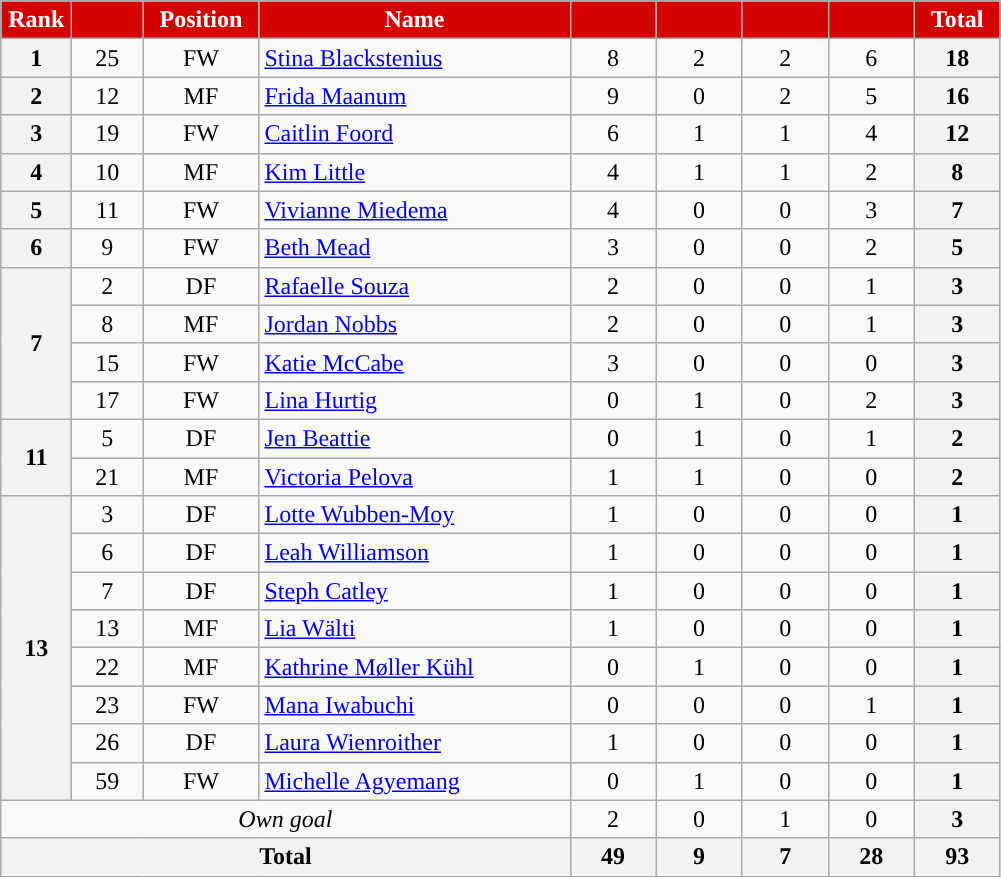<table class="wikitable sortable" style="text-align:center; font-size:100%; ">
<tr>
<th style="background:#d50000; color:white; text-align:center; width:40px;">Rank</th>
<th style="background:#d50000; color:white; text-align:center; width:40px;"></th>
<th style="background:#d50000; color:white; text-align:center; width:70px;">Position</th>
<th style="background:#d50000; color:white; text-align:center; width:200px;">Name</th>
<th style="background:#d50000; color:white; text-align:center; width:50px;"><a href='#'></a></th>
<th style="background:#d50000; color:white; text-align:center; width:50px;"><a href='#'></a></th>
<th style="background:#d50000; color:white; text-align:center; width:50px;"><a href='#'></a></th>
<th style="background:#d50000; color:white; text-align:center; width:50px;"><a href='#'></a></th>
<th style="background:#d50000; color:white; text-align:center; width:50px;">Total</th>
</tr>
<tr>
<th>1</th>
<td>25</td>
<td>FW</td>
<td align="left"> <a href='#'>Stina Blackstenius</a></td>
<td>8</td>
<td>2</td>
<td>2</td>
<td>6</td>
<th>18</th>
</tr>
<tr>
<th>2</th>
<td>12</td>
<td>MF</td>
<td align="left"> <a href='#'>Frida Maanum</a></td>
<td>9</td>
<td>0</td>
<td>2</td>
<td>5</td>
<th>16</th>
</tr>
<tr>
<th>3</th>
<td>19</td>
<td>FW</td>
<td align="left"> <a href='#'>Caitlin Foord</a></td>
<td>6</td>
<td>1</td>
<td>1</td>
<td>4</td>
<th>12</th>
</tr>
<tr>
<th>4</th>
<td>10</td>
<td>MF</td>
<td align="left"> <a href='#'>Kim Little</a></td>
<td>4</td>
<td>1</td>
<td>1</td>
<td>2</td>
<th>8</th>
</tr>
<tr>
<th>5</th>
<td>11</td>
<td>FW</td>
<td align="left"> <a href='#'>Vivianne Miedema</a></td>
<td>4</td>
<td>0</td>
<td>0</td>
<td>3</td>
<th>7</th>
</tr>
<tr>
<th>6</th>
<td>9</td>
<td>FW</td>
<td align="left"> <a href='#'>Beth Mead</a></td>
<td>3</td>
<td>0</td>
<td>0</td>
<td>2</td>
<th>5</th>
</tr>
<tr>
<th rowspan="4">7</th>
<td>2</td>
<td>DF</td>
<td align="left"> <a href='#'>Rafaelle Souza</a></td>
<td>2</td>
<td>0</td>
<td>0</td>
<td>1</td>
<th>3</th>
</tr>
<tr>
<td>8</td>
<td>MF</td>
<td align="left"> <a href='#'>Jordan Nobbs</a></td>
<td>2</td>
<td>0</td>
<td>0</td>
<td>1</td>
<th>3</th>
</tr>
<tr>
<td>15</td>
<td>FW</td>
<td align="left"> <a href='#'>Katie McCabe</a></td>
<td>3</td>
<td>0</td>
<td>0</td>
<td>0</td>
<th>3</th>
</tr>
<tr>
<td>17</td>
<td>FW</td>
<td align="left"> <a href='#'>Lina Hurtig</a></td>
<td>0</td>
<td>1</td>
<td>0</td>
<td>2</td>
<th>3</th>
</tr>
<tr>
<th rowspan="2">11</th>
<td>5</td>
<td>DF</td>
<td align="left"> <a href='#'>Jen Beattie</a></td>
<td>0</td>
<td>1</td>
<td>0</td>
<td>1</td>
<th>2</th>
</tr>
<tr>
<td>21</td>
<td>MF</td>
<td align="left"> <a href='#'>Victoria Pelova</a></td>
<td>1</td>
<td>1</td>
<td>0</td>
<td>0</td>
<th>2</th>
</tr>
<tr>
<th rowspan="8">13</th>
<td>3</td>
<td>DF</td>
<td align="left"> <a href='#'>Lotte Wubben-Moy</a></td>
<td>1</td>
<td>0</td>
<td>0</td>
<td>0</td>
<th>1</th>
</tr>
<tr>
<td>6</td>
<td>DF</td>
<td align="left"> <a href='#'>Leah Williamson</a></td>
<td>1</td>
<td>0</td>
<td>0</td>
<td>0</td>
<th>1</th>
</tr>
<tr>
<td>7</td>
<td>DF</td>
<td align="left"> <a href='#'>Steph Catley</a></td>
<td>1</td>
<td>0</td>
<td>0</td>
<td>0</td>
<th>1</th>
</tr>
<tr>
<td>13</td>
<td>MF</td>
<td align="left"> <a href='#'>Lia Wälti</a></td>
<td>1</td>
<td>0</td>
<td>0</td>
<td>0</td>
<th>1</th>
</tr>
<tr>
<td>22</td>
<td>MF</td>
<td align="left"> <a href='#'>Kathrine Møller Kühl</a></td>
<td>0</td>
<td>1</td>
<td>0</td>
<td>0</td>
<th>1</th>
</tr>
<tr>
<td>23</td>
<td>FW</td>
<td align="left"> <a href='#'>Mana Iwabuchi</a></td>
<td>0</td>
<td>0</td>
<td>0</td>
<td>1</td>
<th>1</th>
</tr>
<tr>
<td>26</td>
<td>DF</td>
<td align="left"> <a href='#'>Laura Wienroither</a></td>
<td>1</td>
<td>0</td>
<td>0</td>
<td>0</td>
<th>1</th>
</tr>
<tr>
<td>59</td>
<td>FW</td>
<td align="left"> <a href='#'>Michelle Agyemang</a></td>
<td>0</td>
<td>1</td>
<td>0</td>
<td>0</td>
<th>1</th>
</tr>
<tr>
<td colspan="4"><em>Own goal</em></td>
<td>2</td>
<td>0</td>
<td>1</td>
<td>0</td>
<th>3</th>
</tr>
<tr>
<th colspan="4">Total</th>
<th>49</th>
<th>9</th>
<th>7</th>
<th>28</th>
<th>93</th>
</tr>
</table>
